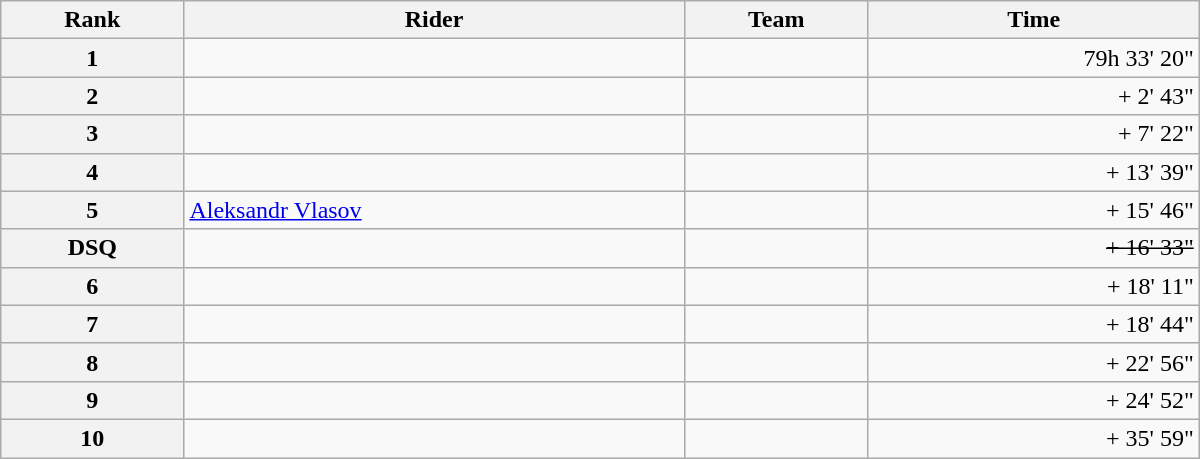<table class="wikitable" style="width:50em;margin-bottom:0;">
<tr>
<th scope="col">Rank</th>
<th scope="col">Rider</th>
<th scope="col">Team</th>
<th scope="col">Time</th>
</tr>
<tr>
<th scope="row">1</th>
<td>  </td>
<td></td>
<td style="text-align:right;">79h 33' 20"</td>
</tr>
<tr>
<th scope="row">2</th>
<td> </td>
<td></td>
<td style="text-align:right;">+ 2' 43"</td>
</tr>
<tr>
<th scope="row">3</th>
<td> </td>
<td></td>
<td style="text-align:right;">+ 7' 22"</td>
</tr>
<tr>
<th scope="row">4</th>
<td></td>
<td></td>
<td style="text-align:right;">+ 13' 39"</td>
</tr>
<tr>
<th scope="row">5</th>
<td> <a href='#'>Aleksandr Vlasov</a></td>
<td></td>
<td style="text-align:right;">+ 15' 46"</td>
</tr>
<tr>
<th scope="row">DSQ</th>
<td><s></s></td>
<td><s></s></td>
<td style="text-align:right;"><s>+ 16' 33"</s></td>
</tr>
<tr>
<th scope="row">6</th>
<td></td>
<td></td>
<td style="text-align:right;">+ 18' 11"</td>
</tr>
<tr>
<th scope="row">7</th>
<td></td>
<td></td>
<td style="text-align:right;">+ 18' 44"</td>
</tr>
<tr>
<th scope="row">8</th>
<td></td>
<td></td>
<td style="text-align:right;">+ 22' 56"</td>
</tr>
<tr>
<th scope="row">9</th>
<td> </td>
<td></td>
<td style="text-align:right;">+ 24' 52"</td>
</tr>
<tr>
<th scope="row">10</th>
<td></td>
<td></td>
<td style="text-align:right;">+ 35' 59"</td>
</tr>
</table>
